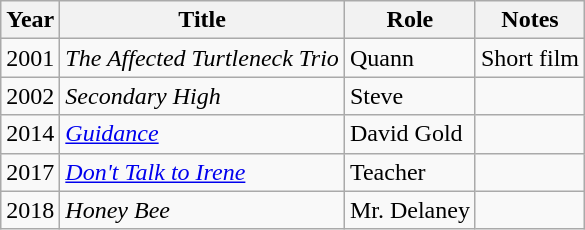<table class="wikitable">
<tr>
<th>Year</th>
<th>Title</th>
<th>Role</th>
<th>Notes</th>
</tr>
<tr>
<td>2001</td>
<td><em>The Affected Turtleneck Trio</em></td>
<td>Quann</td>
<td>Short film</td>
</tr>
<tr>
<td>2002</td>
<td><em>Secondary High</em></td>
<td>Steve</td>
<td></td>
</tr>
<tr>
<td>2014</td>
<td><em><a href='#'>Guidance</a></em></td>
<td>David Gold</td>
<td></td>
</tr>
<tr>
<td>2017</td>
<td><em><a href='#'>Don't Talk to Irene</a></em></td>
<td>Teacher</td>
<td></td>
</tr>
<tr>
<td>2018</td>
<td><em>Honey Bee</em></td>
<td>Mr. Delaney</td>
<td></td>
</tr>
</table>
